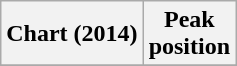<table class="wikitable sortable plainrowheaders">
<tr>
<th>Chart (2014)</th>
<th>Peak<br>position</th>
</tr>
<tr>
</tr>
</table>
